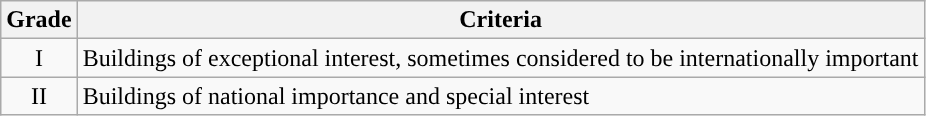<table class="wikitable">
<tr>
<th>Grade</th>
<th>Criteria</th>
</tr>
<tr>
<td align="center" >I</td>
<td>Buildings of exceptional interest, sometimes considered to be internationally important</td>
</tr>
<tr>
<td align="center" >II</td>
<td>Buildings of national importance and special interest</td>
</tr>
</table>
